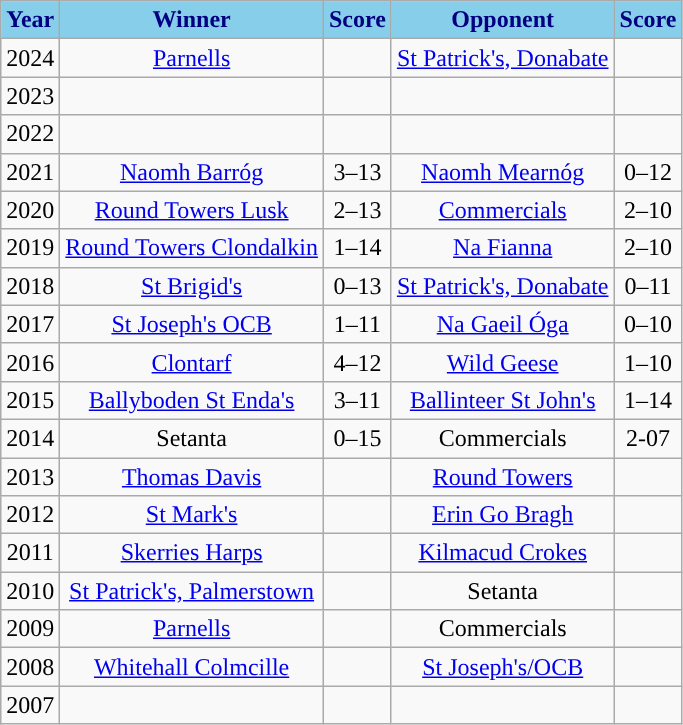<table class="wikitable" style="text-align:center;">
<tr>
<th style="background:skyblue;color:navy;">Year</th>
<th style="background:skyblue;color:navy;">Winner</th>
<th style="background:skyblue;color:navy;">Score</th>
<th style="background:skyblue;color:navy;">Opponent</th>
<th style="background:skyblue;color:navy;">Score</th>
</tr>
<tr>
<td>2024</td>
<td><a href='#'>Parnells</a></td>
<td></td>
<td><a href='#'>St Patrick's, Donabate</a></td>
<td></td>
</tr>
<tr>
<td>2023</td>
<td></td>
<td></td>
<td></td>
<td></td>
</tr>
<tr>
<td>2022</td>
<td></td>
<td></td>
<td></td>
<td></td>
</tr>
<tr>
<td>2021</td>
<td><a href='#'>Naomh Barróg</a></td>
<td>3–13</td>
<td><a href='#'>Naomh Mearnóg</a></td>
<td>0–12</td>
</tr>
<tr>
<td>2020</td>
<td><a href='#'>Round Towers Lusk</a></td>
<td>2–13</td>
<td><a href='#'>Commercials</a></td>
<td>2–10</td>
</tr>
<tr>
<td>2019</td>
<td><a href='#'>Round Towers Clondalkin</a></td>
<td>1–14</td>
<td><a href='#'>Na Fianna</a></td>
<td>2–10</td>
</tr>
<tr>
<td>2018</td>
<td><a href='#'>St Brigid's</a></td>
<td>0–13</td>
<td><a href='#'>St Patrick's, Donabate</a></td>
<td>0–11</td>
</tr>
<tr>
<td>2017</td>
<td><a href='#'>St Joseph's OCB</a></td>
<td>1–11</td>
<td><a href='#'>Na Gaeil Óga</a></td>
<td>0–10</td>
</tr>
<tr>
<td>2016</td>
<td><a href='#'>Clontarf</a></td>
<td>4–12</td>
<td><a href='#'>Wild Geese</a></td>
<td>1–10</td>
</tr>
<tr>
<td>2015</td>
<td><a href='#'>Ballyboden St Enda's</a></td>
<td>3–11</td>
<td><a href='#'>Ballinteer St John's</a></td>
<td>1–14</td>
</tr>
<tr>
<td>2014</td>
<td>Setanta</td>
<td>0–15</td>
<td>Commercials</td>
<td>2-07</td>
</tr>
<tr>
<td>2013</td>
<td><a href='#'>Thomas Davis</a></td>
<td></td>
<td><a href='#'>Round Towers</a></td>
<td></td>
</tr>
<tr>
<td>2012</td>
<td><a href='#'>St Mark's</a></td>
<td></td>
<td><a href='#'>Erin Go Bragh</a></td>
<td></td>
</tr>
<tr>
<td>2011</td>
<td><a href='#'>Skerries Harps</a></td>
<td></td>
<td><a href='#'>Kilmacud Crokes</a></td>
<td></td>
</tr>
<tr>
<td>2010</td>
<td><a href='#'>St Patrick's, Palmerstown</a></td>
<td></td>
<td>Setanta</td>
<td></td>
</tr>
<tr>
<td>2009</td>
<td><a href='#'>Parnells</a></td>
<td></td>
<td>Commercials</td>
<td></td>
</tr>
<tr>
<td>2008</td>
<td><a href='#'>Whitehall Colmcille</a></td>
<td></td>
<td><a href='#'>St Joseph's/OCB</a></td>
<td></td>
</tr>
<tr>
<td>2007</td>
<td></td>
<td></td>
<td></td>
<td></td>
</tr>
</table>
